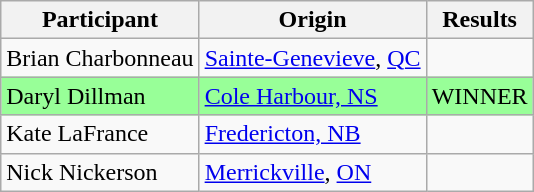<table class="wikitable">
<tr>
<th>Participant</th>
<th>Origin</th>
<th>Results</th>
</tr>
<tr>
<td>Brian Charbonneau</td>
<td><a href='#'>Sainte-Genevieve</a>, <a href='#'>QC</a></td>
<td></td>
</tr>
<tr>
<td style="background: #98FF98">Daryl Dillman</td>
<td style="background: #98FF98"><a href='#'>Cole Harbour, NS</a></td>
<td style="background: #98FF98">WINNER</td>
</tr>
<tr>
<td>Kate LaFrance</td>
<td><a href='#'>Fredericton, NB</a></td>
<td></td>
</tr>
<tr>
<td>Nick Nickerson</td>
<td><a href='#'>Merrickville</a>, <a href='#'>ON</a></td>
<td></td>
</tr>
</table>
